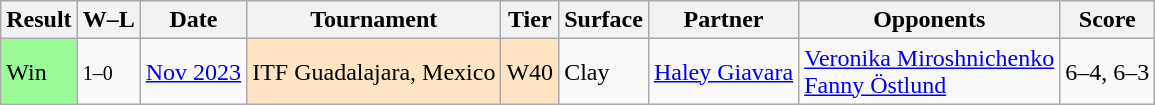<table class="wikitable sortable">
<tr>
<th>Result</th>
<th class="unsortable">W–L</th>
<th>Date</th>
<th>Tournament</th>
<th>Tier</th>
<th>Surface</th>
<th>Partner</th>
<th>Opponents</th>
<th class="unsortable">Score</th>
</tr>
<tr>
<td style="background:#98FB98;">Win</td>
<td><small>1–0</small></td>
<td><a href='#'>Nov 2023</a></td>
<td style="background:#ffe4c4">ITF Guadalajara, Mexico</td>
<td style="background:#ffe4c4">W40</td>
<td>Clay</td>
<td> <a href='#'>Haley Giavara</a></td>
<td> <a href='#'>Veronika Miroshnichenko</a> <br>  <a href='#'>Fanny Östlund</a></td>
<td>6–4, 6–3</td>
</tr>
</table>
